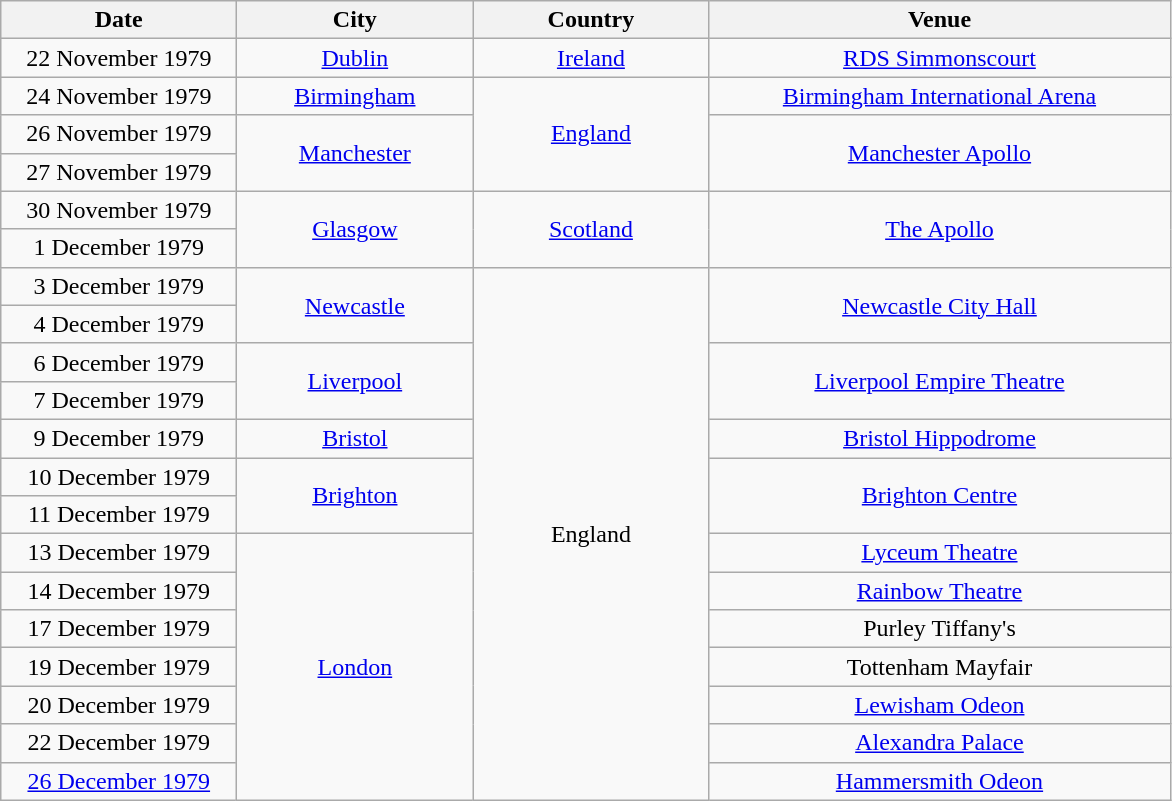<table class="wikitable" style="text-align:center;">
<tr>
<th width="150">Date</th>
<th width="150">City</th>
<th width="150">Country</th>
<th width="300">Venue</th>
</tr>
<tr>
<td>22 November 1979</td>
<td><a href='#'>Dublin</a></td>
<td><a href='#'>Ireland</a></td>
<td><a href='#'>RDS Simmonscourt</a></td>
</tr>
<tr>
<td>24 November 1979</td>
<td><a href='#'>Birmingham</a></td>
<td rowspan="3"><a href='#'>England</a></td>
<td><a href='#'>Birmingham International Arena</a></td>
</tr>
<tr>
<td>26 November 1979</td>
<td rowspan="2"><a href='#'>Manchester</a></td>
<td rowspan="2"><a href='#'>Manchester Apollo</a></td>
</tr>
<tr>
<td>27 November 1979</td>
</tr>
<tr>
<td>30 November 1979</td>
<td rowspan="2"><a href='#'>Glasgow</a></td>
<td rowspan="2"><a href='#'>Scotland</a></td>
<td rowspan="2"><a href='#'>The Apollo</a></td>
</tr>
<tr>
<td>1 December 1979</td>
</tr>
<tr>
<td>3 December 1979</td>
<td rowspan="2"><a href='#'>Newcastle</a></td>
<td rowspan="14">England</td>
<td rowspan="2"><a href='#'>Newcastle City Hall</a></td>
</tr>
<tr>
<td>4 December 1979</td>
</tr>
<tr>
<td>6 December 1979</td>
<td rowspan="2"><a href='#'>Liverpool</a></td>
<td rowspan="2"><a href='#'>Liverpool Empire Theatre</a></td>
</tr>
<tr>
<td>7 December 1979</td>
</tr>
<tr>
<td>9 December 1979</td>
<td><a href='#'>Bristol</a></td>
<td><a href='#'>Bristol Hippodrome</a></td>
</tr>
<tr>
<td>10 December 1979</td>
<td rowspan="2"><a href='#'>Brighton</a></td>
<td rowspan="2"><a href='#'>Brighton Centre</a></td>
</tr>
<tr>
<td>11 December 1979</td>
</tr>
<tr>
<td>13 December 1979</td>
<td rowspan="7"><a href='#'>London</a></td>
<td><a href='#'>Lyceum Theatre</a></td>
</tr>
<tr>
<td>14 December 1979</td>
<td><a href='#'>Rainbow Theatre</a></td>
</tr>
<tr>
<td>17 December 1979</td>
<td>Purley Tiffany's</td>
</tr>
<tr>
<td>19 December 1979</td>
<td>Tottenham Mayfair</td>
</tr>
<tr>
<td>20 December 1979</td>
<td><a href='#'>Lewisham Odeon</a></td>
</tr>
<tr>
<td>22 December 1979</td>
<td><a href='#'>Alexandra Palace</a></td>
</tr>
<tr>
<td><a href='#'>26 December 1979</a></td>
<td><a href='#'>Hammersmith Odeon</a></td>
</tr>
</table>
